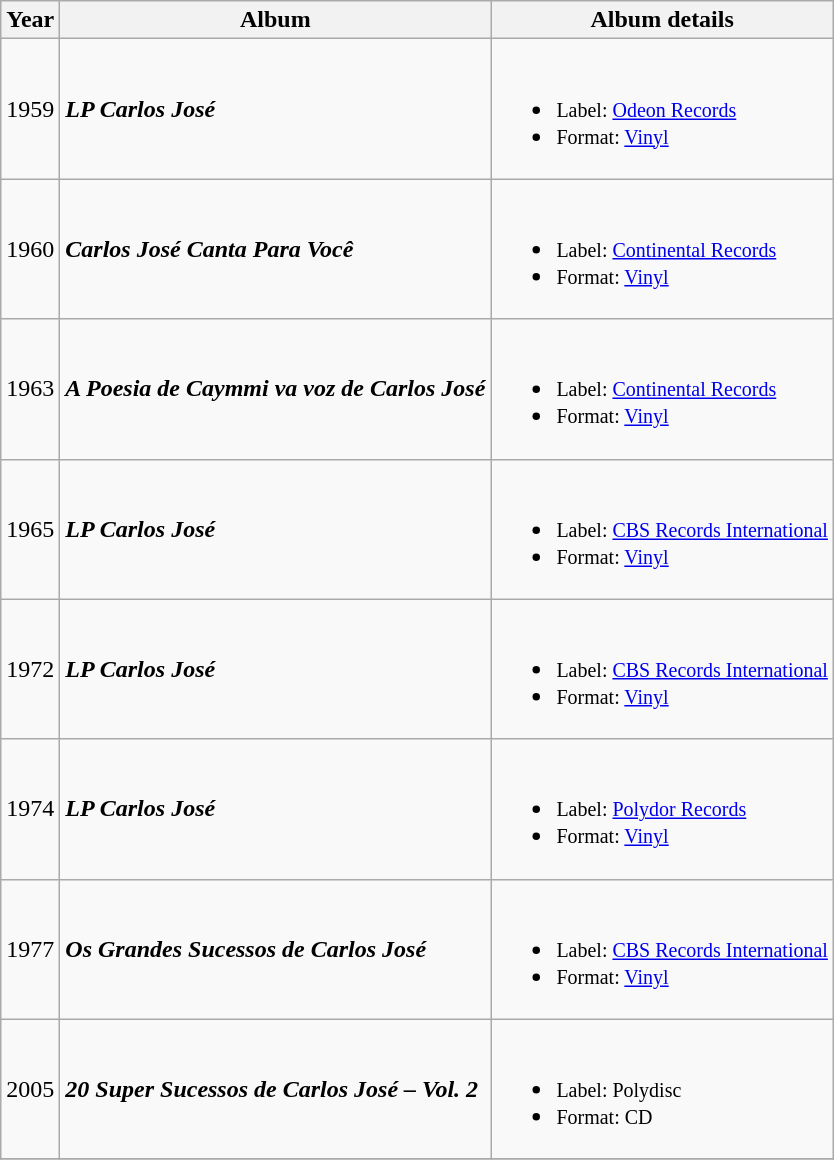<table class="wikitable">
<tr>
<th>Year</th>
<th>Album</th>
<th>Album details</th>
</tr>
<tr>
<td>1959</td>
<td><strong><em>LP Carlos José</em></strong></td>
<td><br><ul><li><small>Label: <a href='#'>Odeon Records</a></small></li><li><small>Format: <a href='#'>Vinyl</a></small></li></ul></td>
</tr>
<tr>
<td>1960</td>
<td><strong><em>Carlos José Canta Para Você</em></strong></td>
<td><br><ul><li><small>Label: <a href='#'>Continental Records</a></small></li><li><small>Format: <a href='#'>Vinyl</a></small></li></ul></td>
</tr>
<tr>
<td>1963</td>
<td><strong><em>A Poesia de Caymmi va voz de Carlos José</em></strong></td>
<td><br><ul><li><small>Label: <a href='#'>Continental Records</a></small></li><li><small>Format: <a href='#'>Vinyl</a></small></li></ul></td>
</tr>
<tr>
<td>1965</td>
<td><strong><em>LP Carlos José</em></strong></td>
<td><br><ul><li><small>Label: <a href='#'>CBS Records International</a></small></li><li><small>Format: <a href='#'>Vinyl</a></small></li></ul></td>
</tr>
<tr>
<td>1972</td>
<td><strong><em>LP Carlos José</em></strong></td>
<td><br><ul><li><small>Label: <a href='#'>CBS Records International</a></small></li><li><small>Format: <a href='#'>Vinyl</a></small></li></ul></td>
</tr>
<tr>
<td>1974</td>
<td><strong><em>LP Carlos José</em></strong></td>
<td><br><ul><li><small>Label: <a href='#'>Polydor Records</a></small></li><li><small>Format: <a href='#'>Vinyl</a></small></li></ul></td>
</tr>
<tr>
<td>1977</td>
<td><strong><em>Os Grandes Sucessos de Carlos José</em></strong></td>
<td><br><ul><li><small>Label: <a href='#'>CBS Records International</a></small></li><li><small>Format: <a href='#'>Vinyl</a></small></li></ul></td>
</tr>
<tr>
<td>2005</td>
<td><strong><em>20 Super Sucessos de Carlos José – Vol. 2</em></strong></td>
<td><br><ul><li><small>Label: Polydisc</small></li><li><small>Format: CD</small></li></ul></td>
</tr>
<tr>
</tr>
</table>
